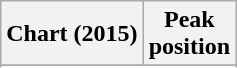<table class="wikitable plainrowheaders sortable">
<tr>
<th>Chart (2015)</th>
<th>Peak<br>position</th>
</tr>
<tr>
</tr>
<tr>
</tr>
<tr>
</tr>
</table>
